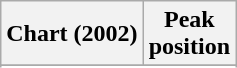<table class="wikitable sortable">
<tr>
<th>Chart (2002)</th>
<th>Peak<br>position</th>
</tr>
<tr>
</tr>
<tr>
</tr>
</table>
